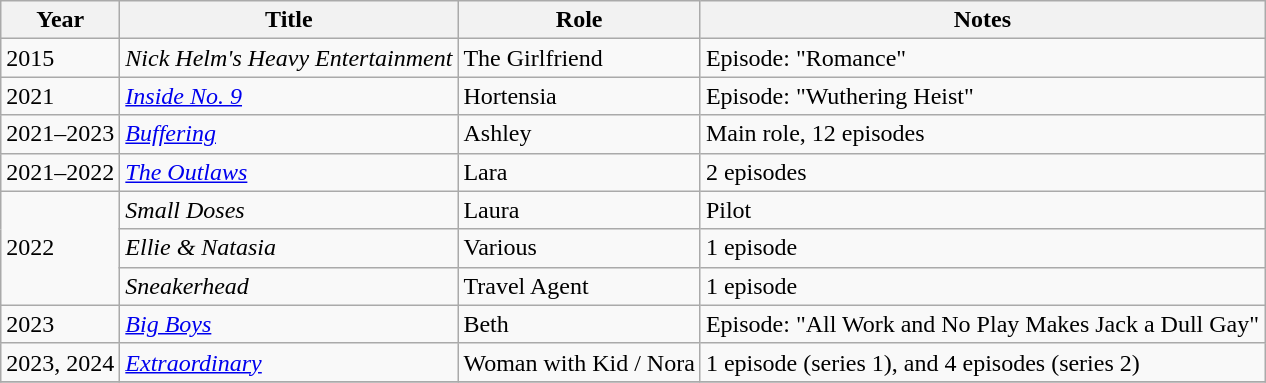<table class="wikitable sortable">
<tr>
<th>Year</th>
<th>Title</th>
<th>Role</th>
<th class="unsortable">Notes</th>
</tr>
<tr>
<td>2015</td>
<td><em>Nick Helm's Heavy Entertainment</em></td>
<td>The Girlfriend</td>
<td>Episode: "Romance"</td>
</tr>
<tr>
<td>2021</td>
<td><em><a href='#'>Inside No. 9</a></em></td>
<td>Hortensia</td>
<td>Episode: "Wuthering Heist"</td>
</tr>
<tr>
<td>2021–2023</td>
<td><em><a href='#'>Buffering</a></em></td>
<td>Ashley</td>
<td>Main role, 12 episodes</td>
</tr>
<tr>
<td>2021–2022</td>
<td><em><a href='#'>The Outlaws</a></em></td>
<td>Lara</td>
<td>2 episodes</td>
</tr>
<tr>
<td rowspan="3">2022</td>
<td><em>Small Doses</em></td>
<td>Laura</td>
<td>Pilot</td>
</tr>
<tr>
<td><em>Ellie & Natasia</em></td>
<td>Various</td>
<td>1 episode</td>
</tr>
<tr>
<td><em>Sneakerhead</em></td>
<td>Travel Agent</td>
<td>1 episode</td>
</tr>
<tr>
<td>2023</td>
<td><em><a href='#'>Big Boys</a></em></td>
<td>Beth</td>
<td>Episode: "All Work and No Play Makes Jack a Dull Gay"</td>
</tr>
<tr>
<td>2023, 2024</td>
<td><em><a href='#'>Extraordinary</a></em></td>
<td>Woman with Kid / Nora</td>
<td>1 episode (series 1), and 4 episodes (series 2)</td>
</tr>
<tr>
</tr>
</table>
